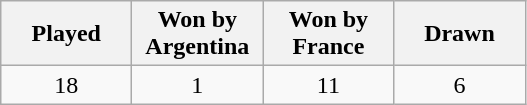<table class="wikitable">
<tr>
<th width="80">Played</th>
<th width="80">Won by<br>Argentina</th>
<th width="80">Won by<br>France</th>
<th width="80">Drawn</th>
</tr>
<tr>
<td align=center>18</td>
<td align=center>1</td>
<td align=center>11</td>
<td align=center>6</td>
</tr>
</table>
